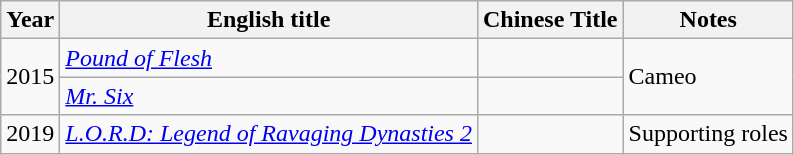<table class="wikitable sortable">
<tr>
<th>Year</th>
<th>English title</th>
<th>Chinese Title</th>
<th>Notes</th>
</tr>
<tr>
<td rowspan=2>2015</td>
<td><em><a href='#'>Pound of Flesh</a></em></td>
<td></td>
<td rowspan=2>Cameo</td>
</tr>
<tr>
<td><em><a href='#'>Mr. Six</a></em></td>
<td></td>
</tr>
<tr>
<td rowspan=1>2019</td>
<td><em><a href='#'>L.O.R.D: Legend of Ravaging Dynasties 2</a></em></td>
<td></td>
<td>Supporting roles</td>
</tr>
</table>
